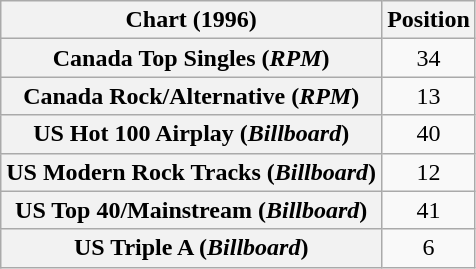<table class="wikitable sortable plainrowheaders" style="text-align:center">
<tr>
<th scope="col">Chart (1996)</th>
<th scope="col">Position</th>
</tr>
<tr>
<th scope="row">Canada Top Singles (<em>RPM</em>)</th>
<td>34</td>
</tr>
<tr>
<th scope="row">Canada Rock/Alternative (<em>RPM</em>)</th>
<td>13</td>
</tr>
<tr>
<th scope="row">US Hot 100 Airplay (<em>Billboard</em>)</th>
<td>40</td>
</tr>
<tr>
<th scope="row">US Modern Rock Tracks (<em>Billboard</em>)</th>
<td>12</td>
</tr>
<tr>
<th scope="row">US Top 40/Mainstream (<em>Billboard</em>)</th>
<td>41</td>
</tr>
<tr>
<th scope="row">US Triple A (<em>Billboard</em>)</th>
<td>6</td>
</tr>
</table>
